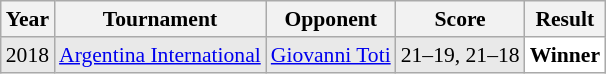<table class="sortable wikitable" style="font-size: 90%;">
<tr>
<th>Year</th>
<th>Tournament</th>
<th>Opponent</th>
<th>Score</th>
<th>Result</th>
</tr>
<tr style="background:#E9E9E9">
<td align="center">2018</td>
<td align="left"><a href='#'>Argentina International</a></td>
<td align="left"> <a href='#'>Giovanni Toti</a></td>
<td align="left">21–19, 21–18</td>
<td style="text-align:left; background:white"> <strong>Winner</strong></td>
</tr>
</table>
